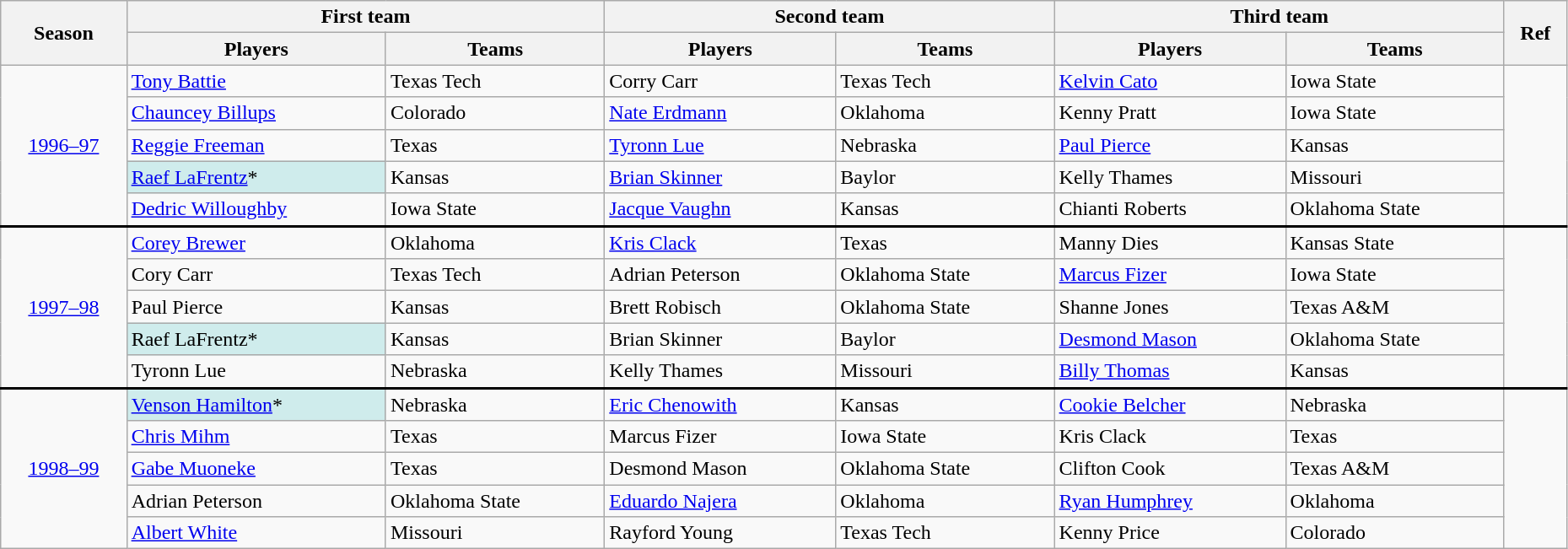<table class="wikitable" style="width:98%">
<tr>
<th rowspan=2>Season</th>
<th colspan=2>First team</th>
<th colspan=2>Second team</th>
<th colspan=2>Third team</th>
<th rowspan=2>Ref</th>
</tr>
<tr>
<th>Players</th>
<th>Teams</th>
<th>Players</th>
<th>Teams</th>
<th>Players</th>
<th>Teams</th>
</tr>
<tr>
<td rowspan=5 style="text-align:center;"><a href='#'>1996–97</a></td>
<td><a href='#'>Tony Battie</a></td>
<td>Texas Tech</td>
<td>Corry Carr</td>
<td>Texas Tech</td>
<td><a href='#'>Kelvin Cato</a></td>
<td>Iowa State</td>
<td rowspan="5" style="text-align:center;"></td>
</tr>
<tr>
<td><a href='#'>Chauncey Billups</a></td>
<td>Colorado</td>
<td><a href='#'>Nate Erdmann</a></td>
<td>Oklahoma</td>
<td>Kenny Pratt</td>
<td>Iowa State</td>
</tr>
<tr>
<td><a href='#'>Reggie Freeman</a></td>
<td>Texas</td>
<td><a href='#'>Tyronn Lue</a></td>
<td>Nebraska</td>
<td><a href='#'>Paul Pierce</a></td>
<td>Kansas</td>
</tr>
<tr>
<td style="background:#cfecec;"><a href='#'>Raef LaFrentz</a>*</td>
<td>Kansas</td>
<td><a href='#'>Brian Skinner</a></td>
<td>Baylor</td>
<td>Kelly Thames</td>
<td>Missouri</td>
</tr>
<tr>
<td><a href='#'>Dedric Willoughby</a></td>
<td>Iowa State</td>
<td><a href='#'>Jacque Vaughn</a></td>
<td>Kansas</td>
<td>Chianti Roberts</td>
<td>Oklahoma State</td>
</tr>
<tr style="border-top:2px solid black">
<td rowspan=5 style="text-align:center;"><a href='#'>1997–98</a></td>
<td><a href='#'>Corey Brewer</a></td>
<td>Oklahoma</td>
<td><a href='#'>Kris Clack</a></td>
<td>Texas</td>
<td>Manny Dies</td>
<td>Kansas State</td>
<td rowspan="5"></td>
</tr>
<tr>
<td>Cory Carr</td>
<td>Texas Tech</td>
<td>Adrian Peterson</td>
<td>Oklahoma State</td>
<td><a href='#'>Marcus Fizer</a></td>
<td>Iowa State</td>
</tr>
<tr>
<td>Paul Pierce</td>
<td>Kansas</td>
<td>Brett Robisch</td>
<td>Oklahoma State</td>
<td>Shanne Jones</td>
<td>Texas A&M</td>
</tr>
<tr>
<td style="background:#cfecec;">Raef LaFrentz*</td>
<td>Kansas</td>
<td>Brian Skinner</td>
<td>Baylor</td>
<td><a href='#'>Desmond Mason</a></td>
<td>Oklahoma State</td>
</tr>
<tr>
<td>Tyronn Lue</td>
<td>Nebraska</td>
<td>Kelly Thames</td>
<td>Missouri</td>
<td><a href='#'>Billy Thomas</a></td>
<td>Kansas</td>
</tr>
<tr style="border-top:2px solid black">
<td rowspan=5 style="text-align:center;"><a href='#'>1998–99</a></td>
<td style="background:#cfecec;"><a href='#'>Venson Hamilton</a>*</td>
<td>Nebraska</td>
<td><a href='#'>Eric Chenowith</a></td>
<td>Kansas</td>
<td><a href='#'>Cookie Belcher</a></td>
<td>Nebraska</td>
<td rowspan="5"></td>
</tr>
<tr>
<td><a href='#'>Chris Mihm</a></td>
<td>Texas</td>
<td>Marcus Fizer</td>
<td>Iowa State</td>
<td>Kris Clack</td>
<td>Texas</td>
</tr>
<tr>
<td><a href='#'>Gabe Muoneke</a></td>
<td>Texas</td>
<td>Desmond Mason</td>
<td>Oklahoma State</td>
<td>Clifton Cook</td>
<td>Texas A&M</td>
</tr>
<tr>
<td>Adrian Peterson</td>
<td>Oklahoma State</td>
<td><a href='#'>Eduardo Najera</a></td>
<td>Oklahoma</td>
<td><a href='#'>Ryan Humphrey</a></td>
<td>Oklahoma</td>
</tr>
<tr>
<td><a href='#'>Albert White</a></td>
<td>Missouri</td>
<td>Rayford Young</td>
<td>Texas Tech</td>
<td>Kenny Price</td>
<td>Colorado</td>
</tr>
</table>
